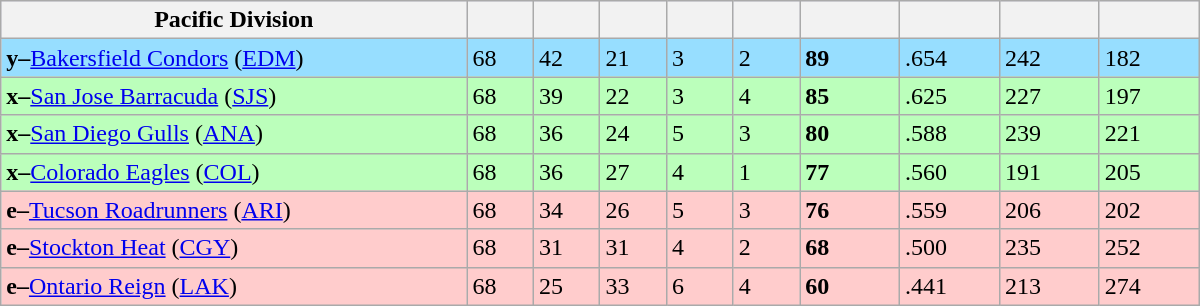<table class="wikitable" style="width:50em">
<tr bgcolor="#DDDDFF">
<th width="35%">Pacific Division</th>
<th width="5%"></th>
<th width="5%"></th>
<th width="5%"></th>
<th width="5%"></th>
<th width="5%"></th>
<th width="7.5%"></th>
<th width="7.5%"></th>
<th width="7.5%"></th>
<th width="7.5%"></th>
</tr>
<tr bgcolor=#97DEFF>
<td><strong>y–</strong><a href='#'>Bakersfield Condors</a> (<a href='#'>EDM</a>)</td>
<td>68</td>
<td>42</td>
<td>21</td>
<td>3</td>
<td>2</td>
<td><strong>89</strong></td>
<td>.654</td>
<td>242</td>
<td>182</td>
</tr>
<tr bgcolor=#bbffbb>
<td><strong>x–</strong><a href='#'>San Jose Barracuda</a> (<a href='#'>SJS</a>)</td>
<td>68</td>
<td>39</td>
<td>22</td>
<td>3</td>
<td>4</td>
<td><strong>85</strong></td>
<td>.625</td>
<td>227</td>
<td>197</td>
</tr>
<tr bgcolor=#bbffbb>
<td><strong>x–</strong><a href='#'>San Diego Gulls</a> (<a href='#'>ANA</a>)</td>
<td>68</td>
<td>36</td>
<td>24</td>
<td>5</td>
<td>3</td>
<td><strong>80</strong></td>
<td>.588</td>
<td>239</td>
<td>221</td>
</tr>
<tr bgcolor=#bbffbb>
<td><strong>x–</strong><a href='#'>Colorado Eagles</a> (<a href='#'>COL</a>)</td>
<td>68</td>
<td>36</td>
<td>27</td>
<td>4</td>
<td>1</td>
<td><strong>77</strong></td>
<td>.560</td>
<td>191</td>
<td>205</td>
</tr>
<tr bgcolor=#ffcccc>
<td><strong>e–</strong><a href='#'>Tucson Roadrunners</a> (<a href='#'>ARI</a>)</td>
<td>68</td>
<td>34</td>
<td>26</td>
<td>5</td>
<td>3</td>
<td><strong>76</strong></td>
<td>.559</td>
<td>206</td>
<td>202</td>
</tr>
<tr bgcolor=#ffcccc>
<td><strong>e–</strong><a href='#'>Stockton Heat</a> (<a href='#'>CGY</a>)</td>
<td>68</td>
<td>31</td>
<td>31</td>
<td>4</td>
<td>2</td>
<td><strong>68</strong></td>
<td>.500</td>
<td>235</td>
<td>252</td>
</tr>
<tr bgcolor=#ffcccc>
<td><strong>e–</strong><a href='#'>Ontario Reign</a> (<a href='#'>LAK</a>)</td>
<td>68</td>
<td>25</td>
<td>33</td>
<td>6</td>
<td>4</td>
<td><strong>60</strong></td>
<td>.441</td>
<td>213</td>
<td>274</td>
</tr>
</table>
